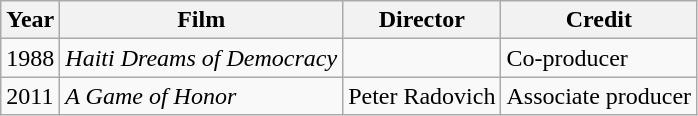<table class="wikitable">
<tr>
<th>Year</th>
<th>Film</th>
<th>Director</th>
<th>Credit</th>
</tr>
<tr>
<td>1988</td>
<td><em>Haiti Dreams of Democracy</em></td>
<td></td>
<td>Co-producer</td>
</tr>
<tr>
<td>2011</td>
<td><em>A Game of Honor</em></td>
<td>Peter Radovich</td>
<td>Associate producer</td>
</tr>
</table>
